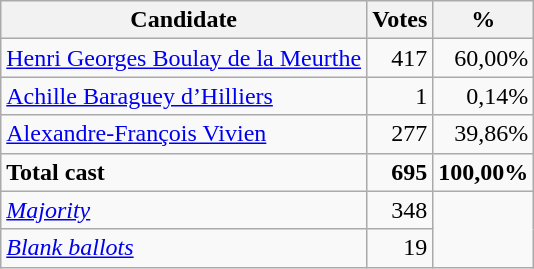<table class="wikitable">
<tr>
<th>Candidate</th>
<th>Votes</th>
<th>%</th>
</tr>
<tr>
<td><a href='#'>Henri Georges Boulay de la Meurthe</a></td>
<td style="text-align:right;">417</td>
<td style="text-align:right;">60,00%</td>
</tr>
<tr>
<td><a href='#'>Achille Baraguey d’Hilliers</a></td>
<td style="text-align:right;">1</td>
<td style="text-align:right;">0,14%</td>
</tr>
<tr>
<td><a href='#'>Alexandre-François Vivien</a></td>
<td style="text-align:right;">277</td>
<td style="text-align:right;">39,86%</td>
</tr>
<tr>
<td><strong>Total cast</strong></td>
<td style="text-align:right;"><strong>695</strong></td>
<td style="text-align:right;"><strong>100,00%</strong></td>
</tr>
<tr>
<td><em><a href='#'>Majority</a></em></td>
<td style="text-align:right;">348</td>
</tr>
<tr>
<td><em><a href='#'>Blank ballots</a></em></td>
<td style="text-align:right;">19</td>
</tr>
</table>
